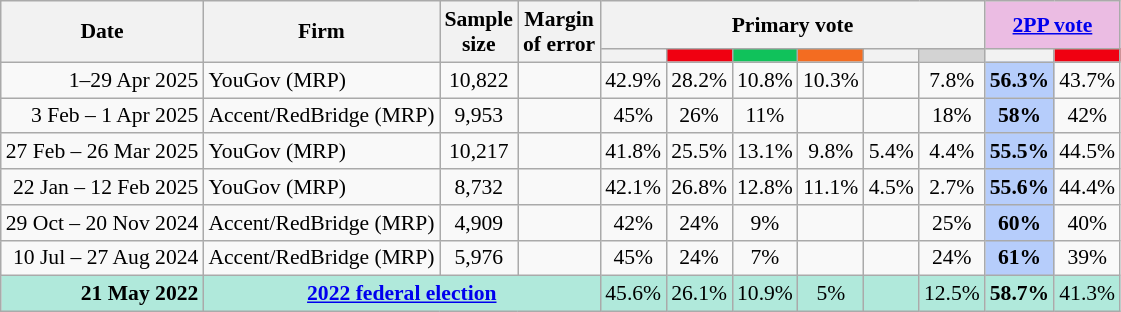<table class="nowrap wikitable tpl-blanktable" style=text-align:center;font-size:90%>
<tr>
<th rowspan=2>Date</th>
<th rowspan=2>Firm</th>
<th rowspan=2>Sample<br>size</th>
<th rowspan=2>Margin<br>of error</th>
<th colspan=6>Primary vote</th>
<th colspan=2 class=unsortable style=background:#ebbce3><a href='#'>2PP vote</a></th>
</tr>
<tr>
<th style=background:></th>
<th style="background:#F00011"></th>
<th style=background:#10C25B></th>
<th style=background:#f36c21></th>
<th style=background:></th>
<th style=background:lightgray></th>
<th style=background:></th>
<th style="background:#F00011"></th>
</tr>
<tr>
<td align=right>1–29 Apr 2025</td>
<td align=left>YouGov (MRP)</td>
<td>10,822</td>
<td></td>
<td>42.9%</td>
<td>28.2%</td>
<td>10.8%</td>
<td>10.3%</td>
<td></td>
<td>7.8%</td>
<th style="background:#B6CDFB">56.3%</th>
<td>43.7%</td>
</tr>
<tr>
<td align=right>3 Feb – 1 Apr 2025</td>
<td align=left>Accent/RedBridge (MRP)</td>
<td>9,953</td>
<td></td>
<td>45%</td>
<td>26%</td>
<td>11%</td>
<td></td>
<td></td>
<td>18%</td>
<th style="background:#B6CDFB">58%</th>
<td>42%</td>
</tr>
<tr>
<td align=right>27 Feb – 26 Mar 2025</td>
<td align=left>YouGov (MRP)</td>
<td>10,217</td>
<td></td>
<td>41.8%</td>
<td>25.5%</td>
<td>13.1%</td>
<td>9.8%</td>
<td>5.4%</td>
<td>4.4%</td>
<th style="background:#B6CDFB">55.5%</th>
<td>44.5%</td>
</tr>
<tr>
<td align=right>22 Jan – 12 Feb 2025</td>
<td align=left>YouGov (MRP)</td>
<td>8,732</td>
<td></td>
<td>42.1%</td>
<td>26.8%</td>
<td>12.8%</td>
<td>11.1%</td>
<td>4.5%</td>
<td>2.7%</td>
<th style="background:#B6CDFB">55.6%</th>
<td>44.4%</td>
</tr>
<tr>
<td align=right>29 Oct – 20 Nov 2024</td>
<td align=left>Accent/RedBridge (MRP)</td>
<td>4,909</td>
<td></td>
<td>42%</td>
<td>24%</td>
<td>9%</td>
<td></td>
<td></td>
<td>25%</td>
<th style="background:#B6CDFB">60%</th>
<td>40%</td>
</tr>
<tr>
<td align=right>10 Jul – 27 Aug 2024</td>
<td align=left>Accent/RedBridge (MRP)</td>
<td>5,976</td>
<td></td>
<td>45%</td>
<td>24%</td>
<td>7%</td>
<td></td>
<td></td>
<td>24%</td>
<th style="background:#B6CDFB">61%</th>
<td>39%</td>
</tr>
<tr style="background:#b0e9db">
<td style="text-align:right" data-sort-value="21-May-2022"><strong>21 May 2022</strong></td>
<td colspan="3" style="text-align:center"><strong><a href='#'>2022 federal election</a></strong></td>
<td>45.6%</td>
<td>26.1%</td>
<td>10.9%</td>
<td>5%</td>
<td></td>
<td>12.5%</td>
<td><strong>58.7%</strong></td>
<td>41.3%</td>
</tr>
</table>
